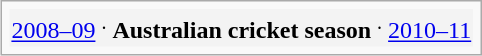<table class="infobox">
<tr style="background:#f3f3f3;">
<td style="text-align:center;"><a href='#'>2008–09</a> <sup>.</sup> <strong>Australian cricket season</strong> <sup>.</sup> <a href='#'>2010–11</a></td>
</tr>
</table>
